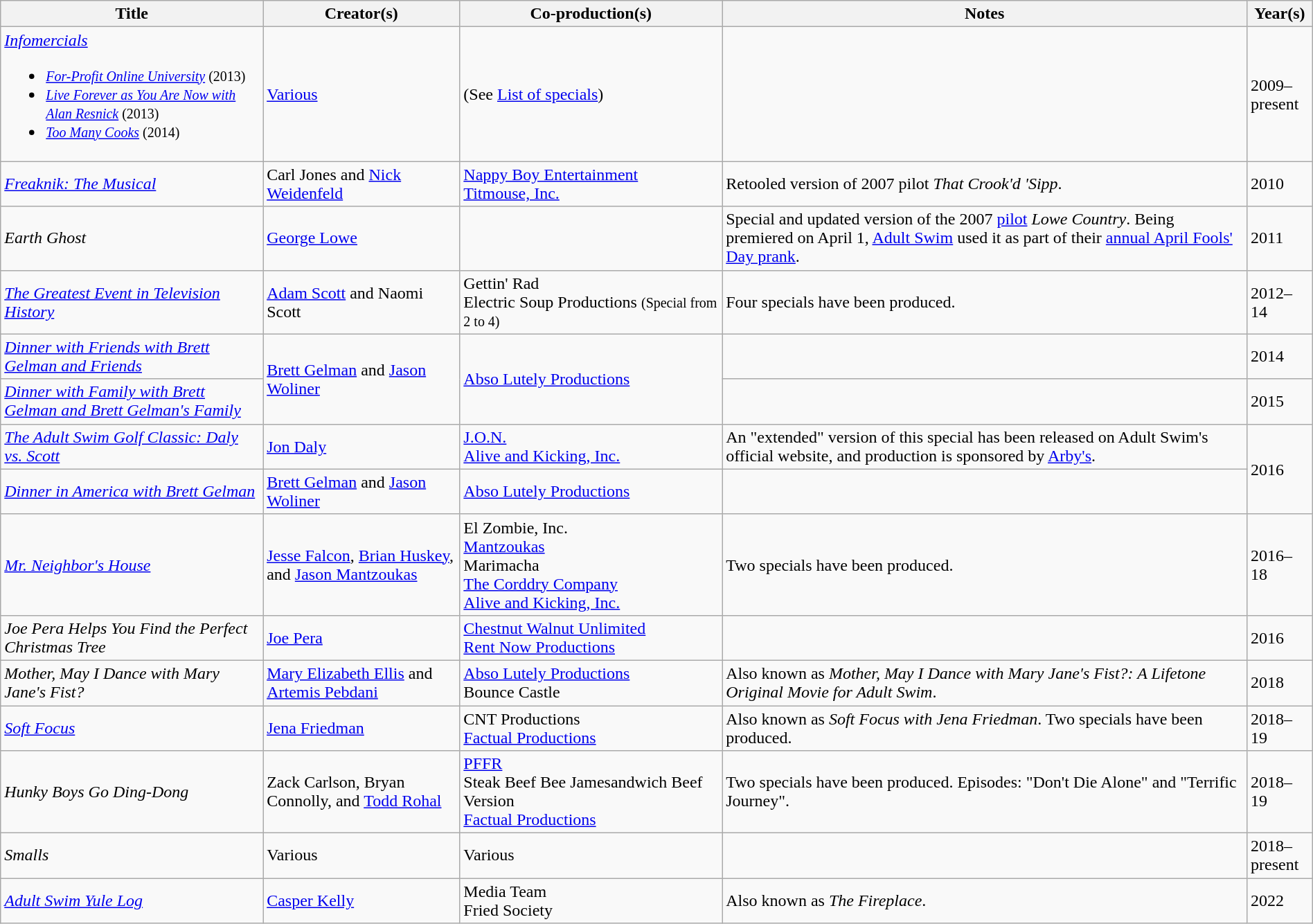<table class="wikitable sortable" style="width:100%">
<tr>
<th width="20%">Title</th>
<th width="15%">Creator(s)</th>
<th width="20%">Co-production(s)</th>
<th width="40%">Notes</th>
<th width="5%">Year(s)</th>
</tr>
<tr>
<td><em><a href='#'>Infomercials</a></em><br><ul><li><small><em><a href='#'>For-Profit Online University</a></em> (2013)</small></li><li><small><em><a href='#'>Live Forever as You Are Now with Alan Resnick</a></em> (2013)</small></li><li><small><em><a href='#'>Too Many Cooks</a></em> (2014)</small></li></ul></td>
<td><a href='#'>Various</a></td>
<td>(See <a href='#'>List of specials</a>)</td>
<td></td>
<td>2009–present</td>
</tr>
<tr>
<td><em><a href='#'>Freaknik: The Musical</a></em></td>
<td>Carl Jones and <a href='#'>Nick Weidenfeld</a></td>
<td><a href='#'>Nappy Boy Entertainment</a><br><a href='#'>Titmouse, Inc.</a></td>
<td>Retooled version of 2007 pilot <em>That Crook'd 'Sipp</em>.</td>
<td>2010</td>
</tr>
<tr>
<td><em>Earth Ghost</em></td>
<td><a href='#'>George Lowe</a></td>
<td></td>
<td>Special and updated version of the 2007 <a href='#'>pilot</a> <em>Lowe Country</em>. Being premiered on April 1, <a href='#'>Adult Swim</a> used it as part of their <a href='#'>annual April Fools' Day prank</a>.</td>
<td>2011</td>
</tr>
<tr>
<td><em><a href='#'>The Greatest Event in Television History</a></em></td>
<td><a href='#'>Adam Scott</a> and Naomi Scott</td>
<td>Gettin' Rad<br>Electric Soup Productions <small>(Special from 2 to 4)</small></td>
<td>Four specials have been produced.</td>
<td>2012–14</td>
</tr>
<tr>
<td><em><a href='#'>Dinner with Friends with Brett Gelman and Friends</a></em></td>
<td "align="center" rowspan="2"><a href='#'>Brett Gelman</a> and <a href='#'>Jason Woliner</a></td>
<td "align="center" rowspan="2"><a href='#'>Abso Lutely Productions</a></td>
<td></td>
<td>2014</td>
</tr>
<tr>
<td><em><a href='#'>Dinner with Family with Brett Gelman and Brett Gelman's Family</a></em></td>
<td></td>
<td>2015</td>
</tr>
<tr>
<td><em><a href='#'>The Adult Swim Golf Classic: Daly vs. Scott</a></em></td>
<td><a href='#'>Jon Daly</a></td>
<td><a href='#'>J.O.N.</a><br><a href='#'>Alive and Kicking, Inc.</a></td>
<td>An "extended" version of this special has been released on Adult Swim's official website, and production is sponsored by <a href='#'>Arby's</a>.</td>
<td "align="center" rowspan="2">2016</td>
</tr>
<tr>
<td><em><a href='#'>Dinner in America with Brett Gelman</a></em></td>
<td><a href='#'>Brett Gelman</a> and <a href='#'>Jason Woliner</a></td>
<td><a href='#'>Abso Lutely Productions</a></td>
<td></td>
</tr>
<tr>
<td><em><a href='#'>Mr. Neighbor's House</a></em></td>
<td><a href='#'>Jesse Falcon</a>, <a href='#'>Brian Huskey</a>, and <a href='#'>Jason Mantzoukas</a></td>
<td>El Zombie, Inc.<br><a href='#'>Mantzoukas</a><br>Marimacha<br><a href='#'>The Corddry Company</a><br><a href='#'>Alive and Kicking, Inc.</a></td>
<td>Two specials have been produced.</td>
<td>2016–18</td>
</tr>
<tr>
<td><em>Joe Pera Helps You Find the Perfect Christmas Tree</em></td>
<td><a href='#'>Joe Pera</a></td>
<td><a href='#'>Chestnut Walnut Unlimited</a><br><a href='#'>Rent Now Productions</a></td>
<td></td>
<td "align="center">2016</td>
</tr>
<tr>
<td><em>Mother, May I Dance with Mary Jane's Fist?</em></td>
<td><a href='#'>Mary Elizabeth Ellis</a> and <a href='#'>Artemis Pebdani</a></td>
<td><a href='#'>Abso Lutely Productions</a><br>Bounce Castle</td>
<td>Also known as <em>Mother, May I Dance with Mary Jane's Fist?: A Lifetone Original Movie for Adult Swim</em>.</td>
<td>2018</td>
</tr>
<tr>
<td><em><a href='#'>Soft Focus</a></em></td>
<td><a href='#'>Jena Friedman</a></td>
<td>CNT Productions<br><a href='#'>Factual Productions</a></td>
<td>Also known as <em>Soft Focus with Jena Friedman</em>. Two specials have been produced.</td>
<td>2018–19</td>
</tr>
<tr>
<td><em>Hunky Boys Go Ding-Dong</em></td>
<td>Zack Carlson, Bryan Connolly, and <a href='#'>Todd Rohal</a></td>
<td><a href='#'>PFFR</a><br>Steak Beef Bee Jamesandwich Beef Version<br><a href='#'>Factual Productions</a></td>
<td>Two specials have been produced. Episodes: "Don't Die Alone" and "Terrific Journey".</td>
<td>2018–19</td>
</tr>
<tr>
<td><em>Smalls</em></td>
<td>Various</td>
<td>Various</td>
<td></td>
<td>2018–present</td>
</tr>
<tr>
<td><em><a href='#'>Adult Swim Yule Log</a></em></td>
<td><a href='#'>Casper Kelly</a></td>
<td>Media Team<br>Fried Society</td>
<td>Also known as <em>The Fireplace</em>.</td>
<td>2022</td>
</tr>
</table>
